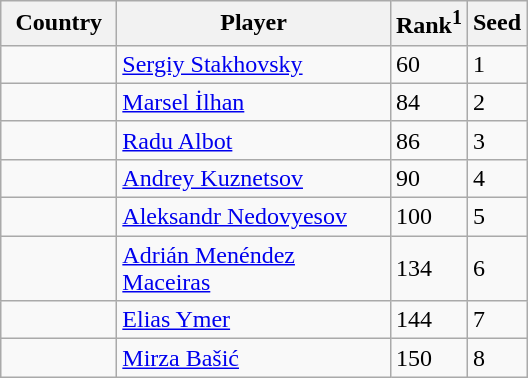<table class="sortable wikitable">
<tr>
<th width="70">Country</th>
<th width="175">Player</th>
<th>Rank<sup>1</sup></th>
<th>Seed</th>
</tr>
<tr>
<td></td>
<td><a href='#'>Sergiy Stakhovsky</a></td>
<td>60</td>
<td>1</td>
</tr>
<tr>
<td></td>
<td><a href='#'>Marsel İlhan</a></td>
<td>84</td>
<td>2</td>
</tr>
<tr>
<td></td>
<td><a href='#'>Radu Albot</a></td>
<td>86</td>
<td>3</td>
</tr>
<tr>
<td></td>
<td><a href='#'>Andrey Kuznetsov</a></td>
<td>90</td>
<td>4</td>
</tr>
<tr>
<td></td>
<td><a href='#'>Aleksandr Nedovyesov</a></td>
<td>100</td>
<td>5</td>
</tr>
<tr>
<td></td>
<td><a href='#'>Adrián Menéndez Maceiras</a></td>
<td>134</td>
<td>6</td>
</tr>
<tr>
<td></td>
<td><a href='#'>Elias Ymer</a></td>
<td>144</td>
<td>7</td>
</tr>
<tr>
<td></td>
<td><a href='#'>Mirza Bašić</a></td>
<td>150</td>
<td>8</td>
</tr>
</table>
